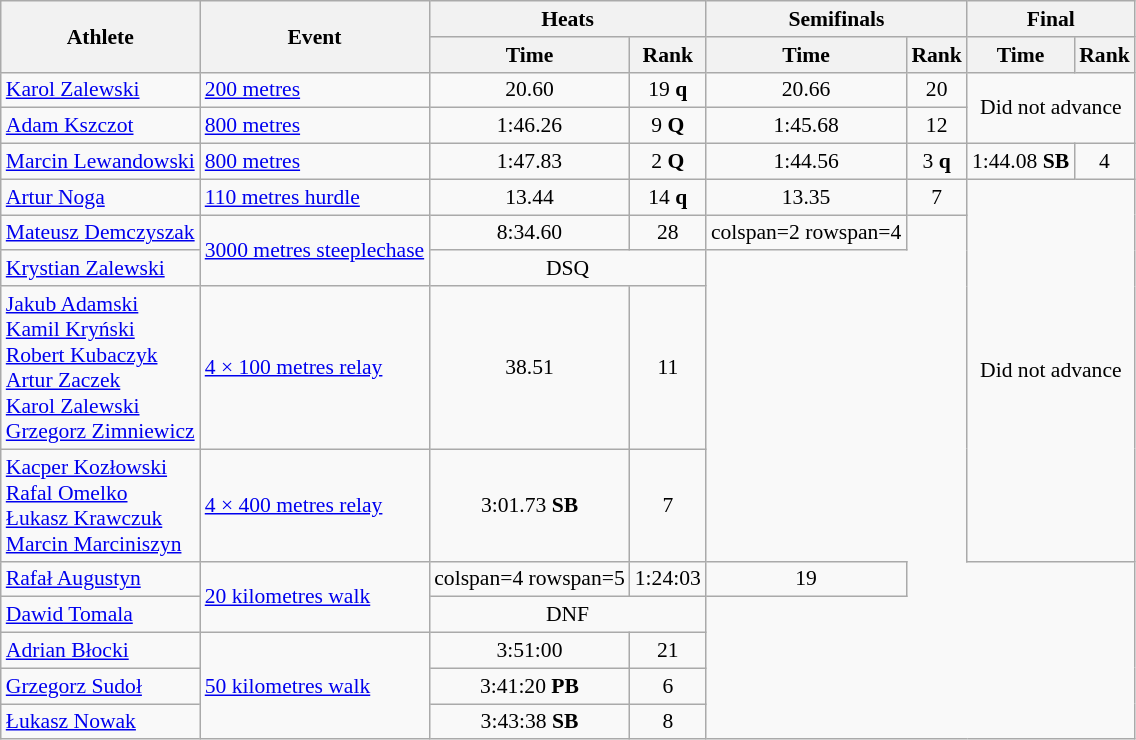<table class=wikitable style="font-size:90%;">
<tr>
<th rowspan="2">Athlete</th>
<th rowspan="2">Event</th>
<th colspan="2">Heats</th>
<th colspan="2">Semifinals</th>
<th colspan="2">Final</th>
</tr>
<tr>
<th>Time</th>
<th>Rank</th>
<th>Time</th>
<th>Rank</th>
<th>Time</th>
<th>Rank</th>
</tr>
<tr style="border-top: single;">
<td><a href='#'>Karol Zalewski</a></td>
<td><a href='#'>200 metres</a></td>
<td align=center>20.60</td>
<td align=center>19 <strong>q</strong></td>
<td align=center>20.66</td>
<td align=center>20</td>
<td colspan=2 rowspan=2 align=center>Did not advance</td>
</tr>
<tr style="border-top: single;">
<td><a href='#'>Adam Kszczot</a></td>
<td><a href='#'>800 metres</a></td>
<td align=center>1:46.26</td>
<td align=center>9 <strong>Q</strong></td>
<td align=center>1:45.68</td>
<td align=center>12</td>
</tr>
<tr style="border-top: single;">
<td><a href='#'>Marcin Lewandowski</a></td>
<td><a href='#'>800 metres</a></td>
<td align=center>1:47.83</td>
<td align=center>2 <strong>Q</strong></td>
<td align=center>1:44.56</td>
<td align=center>3 <strong>q</strong></td>
<td align=center>1:44.08 <strong>SB</strong></td>
<td align=center>4</td>
</tr>
<tr style="border-top: single;">
<td><a href='#'>Artur Noga</a></td>
<td><a href='#'>110 metres hurdle</a></td>
<td align=center>13.44</td>
<td align=center>14 <strong>q</strong></td>
<td align=center>13.35</td>
<td align=center>7</td>
<td colspan=2 rowspan=5 align=center>Did not advance</td>
</tr>
<tr style="border-top: single;">
<td><a href='#'>Mateusz Demczyszak</a></td>
<td rowspan=2><a href='#'>3000 metres steeplechase</a></td>
<td align=center>8:34.60</td>
<td align=center>28</td>
<td>colspan=2 rowspan=4 </td>
</tr>
<tr style="border-top: single;">
<td><a href='#'>Krystian Zalewski</a></td>
<td align=center colspan=2>DSQ</td>
</tr>
<tr style="border-top: single;">
<td><a href='#'>Jakub Adamski</a><br><a href='#'>Kamil Kryński</a><br><a href='#'>Robert Kubaczyk</a><br><a href='#'>Artur Zaczek</a><br><a href='#'>Karol Zalewski</a><br><a href='#'>Grzegorz Zimniewicz</a></td>
<td><a href='#'>4 × 100 metres relay</a></td>
<td align=center>38.51</td>
<td align=center>11</td>
</tr>
<tr style="border-top: single;">
<td><a href='#'>Kacper Kozłowski</a><br><a href='#'>Rafal Omelko</a><br><a href='#'>Łukasz Krawczuk</a><br><a href='#'>Marcin Marciniszyn</a></td>
<td><a href='#'>4 × 400 metres relay</a></td>
<td align=center>3:01.73 <strong>SB</strong></td>
<td align=center>7</td>
</tr>
<tr style="border-top: single;">
<td><a href='#'>Rafał Augustyn</a></td>
<td rowspan=2><a href='#'>20 kilometres walk</a></td>
<td>colspan=4 rowspan=5 </td>
<td align=center>1:24:03</td>
<td align=center>19</td>
</tr>
<tr style="border-top: single;">
<td><a href='#'>Dawid Tomala</a></td>
<td colspan=2 align=center>DNF</td>
</tr>
<tr style="border-top: single;">
<td><a href='#'>Adrian Błocki</a></td>
<td rowspan=3><a href='#'>50 kilometres walk</a></td>
<td align=center>3:51:00</td>
<td align=center>21</td>
</tr>
<tr style="border-top: single;">
<td><a href='#'>Grzegorz Sudoł</a></td>
<td align=center>3:41:20 <strong>PB</strong></td>
<td align=center>6</td>
</tr>
<tr style="border-top: single;">
<td><a href='#'>Łukasz Nowak</a></td>
<td align=center>3:43:38 <strong>SB</strong></td>
<td align=center>8</td>
</tr>
</table>
